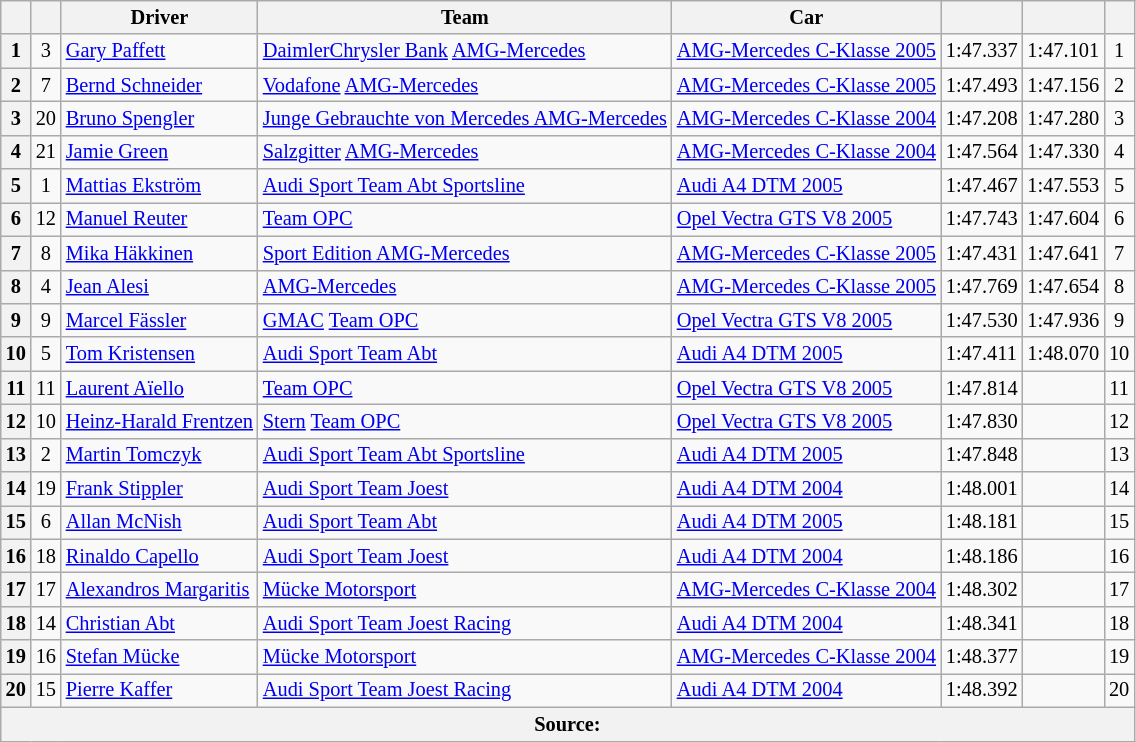<table class="wikitable sortable" style="font-size: 85%">
<tr>
<th></th>
<th></th>
<th>Driver</th>
<th>Team</th>
<th>Car</th>
<th></th>
<th></th>
<th></th>
</tr>
<tr>
<th>1</th>
<td align="center">3</td>
<td> <a href='#'>Gary Paffett</a></td>
<td><a href='#'>DaimlerChrysler Bank</a> <a href='#'>AMG-Mercedes</a></td>
<td><a href='#'>AMG-Mercedes C-Klasse 2005</a></td>
<td>1:47.337</td>
<td>1:47.101</td>
<td align="center">1</td>
</tr>
<tr>
<th>2</th>
<td align="center">7</td>
<td> <a href='#'>Bernd Schneider</a></td>
<td><a href='#'>Vodafone</a> <a href='#'>AMG-Mercedes</a></td>
<td><a href='#'>AMG-Mercedes C-Klasse 2005</a></td>
<td>1:47.493</td>
<td>1:47.156</td>
<td align="center">2</td>
</tr>
<tr>
<th>3</th>
<td align="center">20</td>
<td> <a href='#'>Bruno Spengler</a></td>
<td><a href='#'>Junge Gebrauchte von Mercedes AMG-Mercedes</a></td>
<td><a href='#'>AMG-Mercedes C-Klasse 2004</a></td>
<td>1:47.208</td>
<td>1:47.280</td>
<td align="center">3</td>
</tr>
<tr>
<th>4</th>
<td align="center">21</td>
<td> <a href='#'>Jamie Green</a></td>
<td><a href='#'>Salzgitter</a> <a href='#'>AMG-Mercedes</a></td>
<td><a href='#'>AMG-Mercedes C-Klasse 2004</a></td>
<td>1:47.564</td>
<td>1:47.330</td>
<td align="center">4</td>
</tr>
<tr>
<th>5</th>
<td align="center">1</td>
<td> <a href='#'>Mattias Ekström</a></td>
<td><a href='#'>Audi Sport Team Abt Sportsline</a></td>
<td><a href='#'>Audi A4 DTM 2005</a></td>
<td>1:47.467</td>
<td>1:47.553</td>
<td align="center">5</td>
</tr>
<tr>
<th>6</th>
<td align="center">12</td>
<td> <a href='#'>Manuel Reuter</a></td>
<td><a href='#'>Team OPC</a></td>
<td><a href='#'>Opel Vectra GTS V8 2005</a></td>
<td>1:47.743</td>
<td>1:47.604</td>
<td align="center">6</td>
</tr>
<tr>
<th>7</th>
<td align="center">8</td>
<td> <a href='#'>Mika Häkkinen</a></td>
<td><a href='#'>Sport Edition AMG-Mercedes</a></td>
<td><a href='#'>AMG-Mercedes C-Klasse 2005</a></td>
<td>1:47.431</td>
<td>1:47.641</td>
<td align="center">7</td>
</tr>
<tr>
<th>8</th>
<td align="center">4</td>
<td> <a href='#'>Jean Alesi</a></td>
<td><a href='#'>AMG-Mercedes</a></td>
<td><a href='#'>AMG-Mercedes C-Klasse 2005</a></td>
<td>1:47.769</td>
<td>1:47.654</td>
<td align="center">8</td>
</tr>
<tr>
<th>9</th>
<td align="center">9</td>
<td> <a href='#'>Marcel Fässler</a></td>
<td><a href='#'>GMAC</a> <a href='#'>Team OPC</a></td>
<td><a href='#'>Opel Vectra GTS V8 2005</a></td>
<td>1:47.530</td>
<td>1:47.936</td>
<td align="center">9</td>
</tr>
<tr>
<th>10</th>
<td align="center">5</td>
<td> <a href='#'>Tom Kristensen</a></td>
<td><a href='#'>Audi Sport Team Abt</a></td>
<td><a href='#'>Audi A4 DTM 2005</a></td>
<td>1:47.411</td>
<td>1:48.070</td>
<td align="center">10</td>
</tr>
<tr>
<th>11</th>
<td align="center">11</td>
<td> <a href='#'>Laurent Aïello</a></td>
<td><a href='#'>Team OPC</a></td>
<td><a href='#'>Opel Vectra GTS V8 2005</a></td>
<td>1:47.814</td>
<td></td>
<td align="center">11</td>
</tr>
<tr>
<th>12</th>
<td align="center">10</td>
<td> <a href='#'>Heinz-Harald Frentzen</a></td>
<td><a href='#'>Stern</a> <a href='#'>Team OPC</a></td>
<td><a href='#'>Opel Vectra GTS V8 2005</a></td>
<td>1:47.830</td>
<td></td>
<td align="center">12</td>
</tr>
<tr>
<th>13</th>
<td align="center">2</td>
<td> <a href='#'>Martin Tomczyk</a></td>
<td><a href='#'>Audi Sport Team Abt Sportsline</a></td>
<td><a href='#'>Audi A4 DTM 2005</a></td>
<td>1:47.848</td>
<td></td>
<td align="center">13</td>
</tr>
<tr>
<th>14</th>
<td align="center">19</td>
<td> <a href='#'>Frank Stippler</a></td>
<td><a href='#'>Audi Sport Team Joest</a></td>
<td><a href='#'>Audi A4 DTM 2004</a></td>
<td>1:48.001</td>
<td></td>
<td align="center">14</td>
</tr>
<tr>
<th>15</th>
<td align="center">6</td>
<td> <a href='#'>Allan McNish</a></td>
<td><a href='#'>Audi Sport Team Abt</a></td>
<td><a href='#'>Audi A4 DTM 2005</a></td>
<td>1:48.181</td>
<td></td>
<td align="center">15</td>
</tr>
<tr>
<th>16</th>
<td align="center">18</td>
<td> <a href='#'>Rinaldo Capello</a></td>
<td><a href='#'>Audi Sport Team Joest</a></td>
<td><a href='#'>Audi A4 DTM 2004</a></td>
<td>1:48.186</td>
<td></td>
<td align="center">16</td>
</tr>
<tr>
<th>17</th>
<td align="center">17</td>
<td> <a href='#'>Alexandros Margaritis</a></td>
<td><a href='#'>Mücke Motorsport</a></td>
<td><a href='#'>AMG-Mercedes C-Klasse 2004</a></td>
<td>1:48.302</td>
<td></td>
<td align="center">17</td>
</tr>
<tr>
<th>18</th>
<td align="center">14</td>
<td> <a href='#'>Christian Abt</a></td>
<td><a href='#'>Audi Sport Team Joest Racing</a></td>
<td><a href='#'>Audi A4 DTM 2004</a></td>
<td>1:48.341</td>
<td></td>
<td align="center">18</td>
</tr>
<tr>
<th>19</th>
<td align="center">16</td>
<td> <a href='#'>Stefan Mücke</a></td>
<td><a href='#'>Mücke Motorsport</a></td>
<td><a href='#'>AMG-Mercedes C-Klasse 2004</a></td>
<td>1:48.377</td>
<td></td>
<td align="center">19</td>
</tr>
<tr>
<th>20</th>
<td align="center">15</td>
<td> <a href='#'>Pierre Kaffer</a></td>
<td><a href='#'>Audi Sport Team Joest Racing</a></td>
<td><a href='#'>Audi A4 DTM 2004</a></td>
<td>1:48.392</td>
<td></td>
<td align="center">20</td>
</tr>
<tr>
<th colspan=8>Source:</th>
</tr>
</table>
